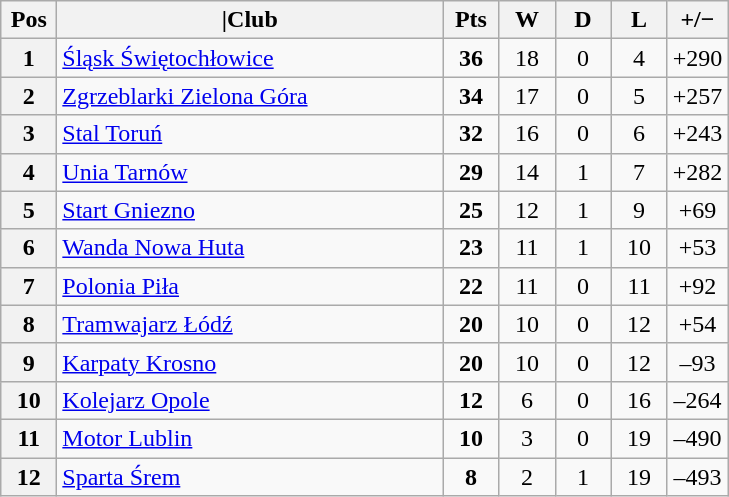<table class="wikitable">
<tr>
<th width=30>Pos</th>
<th width=250>|Club</th>
<th width=30>Pts</th>
<th width=30>W</th>
<th width=30>D</th>
<th width=30>L</th>
<th width=30>+/−</th>
</tr>
<tr align=center>
<th>1</th>
<td align=left><a href='#'>Śląsk Świętochłowice</a></td>
<td><strong>36</strong></td>
<td>18</td>
<td>0</td>
<td>4</td>
<td>+290</td>
</tr>
<tr align=center>
<th>2</th>
<td align=left><a href='#'>Zgrzeblarki Zielona Góra</a></td>
<td><strong>34</strong></td>
<td>17</td>
<td>0</td>
<td>5</td>
<td>+257</td>
</tr>
<tr align=center>
<th>3</th>
<td align=left><a href='#'>Stal Toruń</a></td>
<td><strong>32</strong></td>
<td>16</td>
<td>0</td>
<td>6</td>
<td>+243</td>
</tr>
<tr align=center>
<th>4</th>
<td align=left><a href='#'>Unia Tarnów</a></td>
<td><strong>29</strong></td>
<td>14</td>
<td>1</td>
<td>7</td>
<td>+282</td>
</tr>
<tr align=center>
<th>5</th>
<td align=left><a href='#'>Start Gniezno</a></td>
<td><strong>25</strong></td>
<td>12</td>
<td>1</td>
<td>9</td>
<td>+69</td>
</tr>
<tr align=center>
<th>6</th>
<td align=left><a href='#'>Wanda Nowa Huta</a></td>
<td><strong>23</strong></td>
<td>11</td>
<td>1</td>
<td>10</td>
<td>+53</td>
</tr>
<tr align=center>
<th>7</th>
<td align=left><a href='#'>Polonia Piła</a></td>
<td><strong>22</strong></td>
<td>11</td>
<td>0</td>
<td>11</td>
<td>+92</td>
</tr>
<tr align=center>
<th>8</th>
<td align=left><a href='#'>Tramwajarz Łódź</a></td>
<td><strong>20</strong></td>
<td>10</td>
<td>0</td>
<td>12</td>
<td>+54</td>
</tr>
<tr align=center>
<th>9</th>
<td align=left><a href='#'>Karpaty Krosno</a></td>
<td><strong>20</strong></td>
<td>10</td>
<td>0</td>
<td>12</td>
<td>–93</td>
</tr>
<tr align=center>
<th>10</th>
<td align=left><a href='#'>Kolejarz Opole</a></td>
<td><strong>12</strong></td>
<td>6</td>
<td>0</td>
<td>16</td>
<td>–264</td>
</tr>
<tr align=center>
<th>11</th>
<td align=left><a href='#'>Motor Lublin</a></td>
<td><strong>10</strong></td>
<td>3</td>
<td>0</td>
<td>19</td>
<td>–490</td>
</tr>
<tr align=center>
<th>12</th>
<td align=left><a href='#'>Sparta Śrem</a></td>
<td><strong>8</strong></td>
<td>2</td>
<td>1</td>
<td>19</td>
<td>–493</td>
</tr>
</table>
